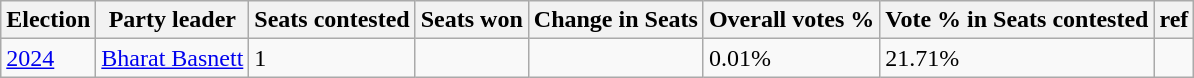<table class="wikitable">
<tr>
<th>Election</th>
<th>Party leader</th>
<th>Seats contested</th>
<th>Seats won</th>
<th>Change in Seats</th>
<th>Overall votes %</th>
<th>Vote % in Seats contested</th>
<th>ref</th>
</tr>
<tr>
<td><a href='#'>2024</a></td>
<td><a href='#'>Bharat Basnett</a></td>
<td>1</td>
<td></td>
<td></td>
<td>0.01%</td>
<td>21.71%</td>
<td></td>
</tr>
</table>
